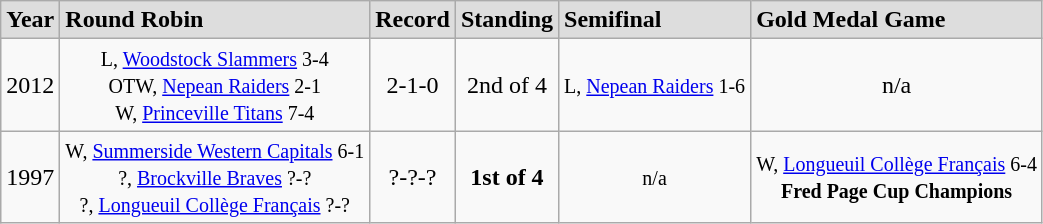<table class="wikitable">
<tr style="font-weight:bold; background-color:#dddddd;" |>
<td>Year</td>
<td>Round Robin</td>
<td>Record</td>
<td>Standing</td>
<td>Semifinal</td>
<td>Gold Medal Game</td>
</tr>
<tr align=center>
<td>2012</td>
<td><small>L, <a href='#'>Woodstock Slammers</a> 3-4<br>OTW, <a href='#'>Nepean Raiders</a> 2-1<br>W, <a href='#'>Princeville Titans</a> 7-4</small></td>
<td>2-1-0</td>
<td>2nd of 4</td>
<td><small>L, <a href='#'>Nepean Raiders</a> 1-6</small></td>
<td>n/a</td>
</tr>
<tr align=center>
<td>1997</td>
<td><small>W, <a href='#'>Summerside Western Capitals</a> 6-1<br>?, <a href='#'>Brockville Braves</a> ?-?<br>?, <a href='#'>Longueuil Collège Français</a> ?-?</small></td>
<td>?-?-?</td>
<td><strong>1st of 4</strong></td>
<td><small>n/a</small></td>
<td><small>W, <a href='#'>Longueuil Collège Français</a> 6-4<br><strong>Fred Page Cup Champions</strong></small></td>
</tr>
</table>
